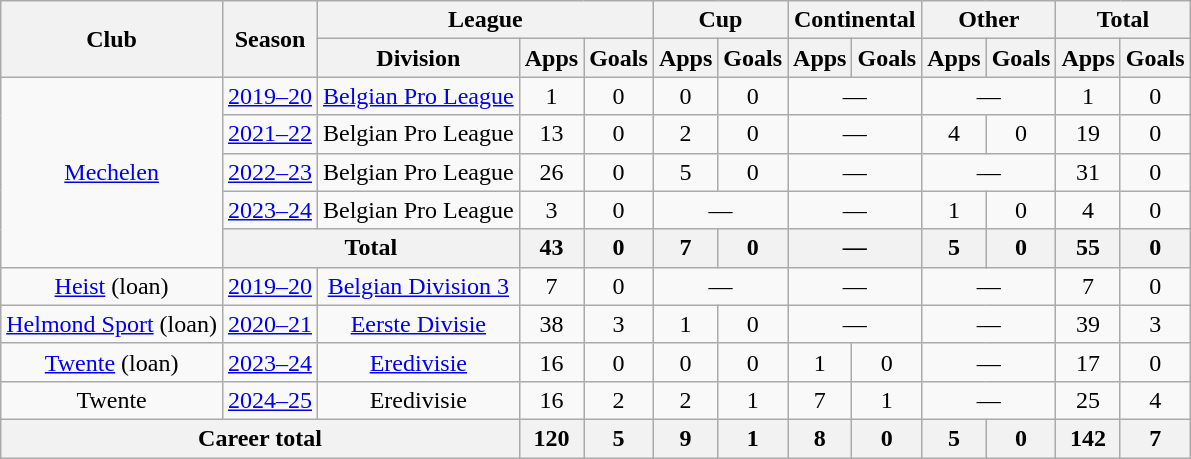<table class="wikitable" style="text-align:center">
<tr>
<th rowspan="2">Club</th>
<th rowspan="2">Season</th>
<th colspan="3">League</th>
<th colspan="2">Cup</th>
<th colspan="2">Continental</th>
<th colspan="2">Other</th>
<th colspan="2">Total</th>
</tr>
<tr>
<th>Division</th>
<th>Apps</th>
<th>Goals</th>
<th>Apps</th>
<th>Goals</th>
<th>Apps</th>
<th>Goals</th>
<th>Apps</th>
<th>Goals</th>
<th>Apps</th>
<th>Goals</th>
</tr>
<tr>
<td rowspan="5"><a href='#'>Mechelen</a></td>
<td><a href='#'>2019–20</a></td>
<td><a href='#'>Belgian Pro League</a></td>
<td>1</td>
<td>0</td>
<td>0</td>
<td>0</td>
<td colspan="2">—</td>
<td colspan="2">—</td>
<td>1</td>
<td>0</td>
</tr>
<tr>
<td><a href='#'>2021–22</a></td>
<td>Belgian Pro League</td>
<td>13</td>
<td>0</td>
<td>2</td>
<td>0</td>
<td colspan="2">—</td>
<td>4</td>
<td>0</td>
<td>19</td>
<td>0</td>
</tr>
<tr>
<td><a href='#'>2022–23</a></td>
<td>Belgian Pro League</td>
<td>26</td>
<td>0</td>
<td>5</td>
<td>0</td>
<td colspan="2">—</td>
<td colspan="2">—</td>
<td>31</td>
<td>0</td>
</tr>
<tr>
<td><a href='#'>2023–24</a></td>
<td>Belgian Pro League</td>
<td>3</td>
<td>0</td>
<td colspan="2">—</td>
<td colspan="2">—</td>
<td>1</td>
<td>0</td>
<td>4</td>
<td>0</td>
</tr>
<tr>
<th colspan="2">Total</th>
<th>43</th>
<th>0</th>
<th>7</th>
<th>0</th>
<th colspan="2">—</th>
<th>5</th>
<th>0</th>
<th>55</th>
<th>0</th>
</tr>
<tr>
<td><a href='#'>Heist</a> (loan)</td>
<td><a href='#'>2019–20</a></td>
<td><a href='#'>Belgian Division 3</a></td>
<td>7</td>
<td>0</td>
<td colspan="2">—</td>
<td colspan="2">—</td>
<td colspan="2">—</td>
<td>7</td>
<td>0</td>
</tr>
<tr>
<td><a href='#'>Helmond Sport</a> (loan)</td>
<td><a href='#'>2020–21</a></td>
<td><a href='#'>Eerste Divisie</a></td>
<td>38</td>
<td>3</td>
<td>1</td>
<td>0</td>
<td colspan="2">—</td>
<td colspan="2">—</td>
<td>39</td>
<td>3</td>
</tr>
<tr>
<td><a href='#'>Twente</a> (loan)</td>
<td><a href='#'>2023–24</a></td>
<td><a href='#'>Eredivisie</a></td>
<td>16</td>
<td>0</td>
<td>0</td>
<td>0</td>
<td>1</td>
<td>0</td>
<td colspan="2">—</td>
<td>17</td>
<td>0</td>
</tr>
<tr>
<td>Twente</td>
<td><a href='#'>2024–25</a></td>
<td>Eredivisie</td>
<td>16</td>
<td>2</td>
<td>2</td>
<td>1</td>
<td>7</td>
<td>1</td>
<td colspan="2">—</td>
<td>25</td>
<td>4</td>
</tr>
<tr>
<th colspan="3">Career total</th>
<th>120</th>
<th>5</th>
<th>9</th>
<th>1</th>
<th>8</th>
<th>0</th>
<th>5</th>
<th>0</th>
<th>142</th>
<th>7</th>
</tr>
</table>
